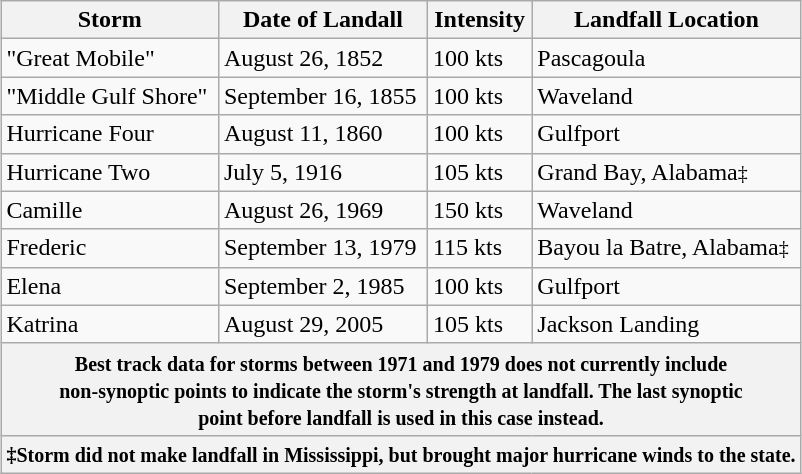<table class="wikitable sortable plainrowheaders" style="margin:1em auto;">
<tr>
<th>Storm</th>
<th>Date of Landall</th>
<th>Intensity</th>
<th>Landfall Location</th>
</tr>
<tr>
<td>"Great Mobile"</td>
<td>August 26, 1852</td>
<td>100 kts</td>
<td>Pascagoula</td>
</tr>
<tr>
<td>"Middle Gulf Shore"</td>
<td>September 16, 1855</td>
<td>100 kts</td>
<td>Waveland</td>
</tr>
<tr>
<td>Hurricane Four</td>
<td>August 11, 1860</td>
<td>100 kts</td>
<td>Gulfport</td>
</tr>
<tr>
<td>Hurricane Two</td>
<td>July 5, 1916</td>
<td>105 kts</td>
<td>Grand Bay, Alabama<small>‡</small></td>
</tr>
<tr>
<td>Camille</td>
<td>August 26, 1969</td>
<td>150 kts</td>
<td>Waveland</td>
</tr>
<tr>
<td>Frederic</td>
<td>September 13, 1979</td>
<td>115 kts</td>
<td>Bayou la Batre, Alabama<small>‡</small></td>
</tr>
<tr>
<td>Elena</td>
<td>September 2, 1985</td>
<td>100 kts</td>
<td>Gulfport</td>
</tr>
<tr>
<td>Katrina</td>
<td>August 29, 2005</td>
<td>105 kts</td>
<td>Jackson Landing</td>
</tr>
<tr>
<th colspan="4"><small>Best track data for storms between 1971 and 1979 does not currently include<br>non-synoptic points to indicate the storm's strength at landfall. The last synoptic <br>point before landfall is used in this case instead.</small></th>
</tr>
<tr>
<th colspan="4"><small>‡Storm did not make landfall in Mississippi, but brought major hurricane winds to the state.</small></th>
</tr>
</table>
